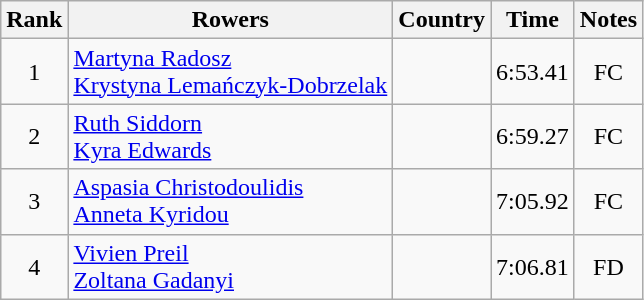<table class="wikitable" style="text-align:center">
<tr>
<th>Rank</th>
<th>Rowers</th>
<th>Country</th>
<th>Time</th>
<th>Notes</th>
</tr>
<tr>
<td>1</td>
<td align="left"><a href='#'>Martyna Radosz</a><br><a href='#'>Krystyna Lemańczyk-Dobrzelak</a></td>
<td align="left"></td>
<td>6:53.41</td>
<td>FC</td>
</tr>
<tr>
<td>2</td>
<td align="left"><a href='#'>Ruth Siddorn</a><br><a href='#'>Kyra Edwards</a></td>
<td align="left"></td>
<td>6:59.27</td>
<td>FC</td>
</tr>
<tr>
<td>3</td>
<td align="left"><a href='#'>Aspasia Christodoulidis</a><br><a href='#'>Anneta Kyridou</a></td>
<td align="left"></td>
<td>7:05.92</td>
<td>FC</td>
</tr>
<tr>
<td>4</td>
<td align="left"><a href='#'>Vivien Preil</a><br><a href='#'>Zoltana Gadanyi</a></td>
<td align="left"></td>
<td>7:06.81</td>
<td>FD</td>
</tr>
</table>
